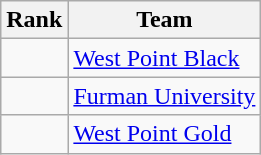<table class="wikitable">
<tr>
<th>Rank</th>
<th>Team</th>
</tr>
<tr>
<td align=center></td>
<td align="left"><a href='#'>West Point Black</a></td>
</tr>
<tr>
<td align=center></td>
<td align="left"><a href='#'>Furman University</a></td>
</tr>
<tr>
<td align=center></td>
<td align="left"><a href='#'>West Point Gold</a></td>
</tr>
</table>
